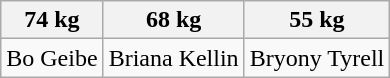<table class="wikitable">
<tr>
<th>74 kg</th>
<th>68 kg</th>
<th>55 kg</th>
</tr>
<tr>
<td>Bo Geibe<br><small></small></td>
<td>Briana Kellin<br><small></small></td>
<td>Bryony Tyrell<br><small></small> <small></small></td>
</tr>
</table>
